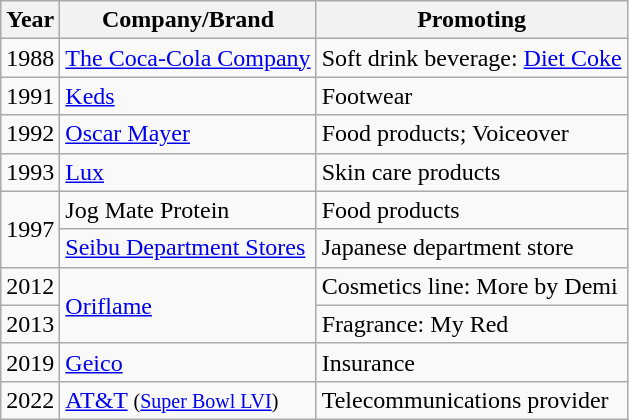<table class="wikitable sortable">
<tr>
<th>Year</th>
<th>Company/Brand</th>
<th>Promoting</th>
</tr>
<tr>
<td>1988</td>
<td><a href='#'>The Coca-Cola Company</a></td>
<td>Soft drink beverage: <a href='#'>Diet Coke</a></td>
</tr>
<tr>
<td>1991</td>
<td><a href='#'>Keds</a></td>
<td>Footwear</td>
</tr>
<tr>
<td>1992</td>
<td><a href='#'>Oscar Mayer</a></td>
<td>Food products; Voiceover</td>
</tr>
<tr>
<td>1993</td>
<td><a href='#'>Lux</a></td>
<td>Skin care products</td>
</tr>
<tr>
<td rowspan="2">1997</td>
<td>Jog Mate Protein</td>
<td>Food products</td>
</tr>
<tr>
<td><a href='#'>Seibu Department Stores</a></td>
<td>Japanese department store</td>
</tr>
<tr>
<td>2012</td>
<td rowspan="2"><a href='#'>Oriflame</a></td>
<td>Cosmetics line: More by Demi</td>
</tr>
<tr>
<td>2013</td>
<td>Fragrance: My Red</td>
</tr>
<tr>
<td>2019</td>
<td><a href='#'>Geico</a></td>
<td>Insurance</td>
</tr>
<tr>
<td>2022</td>
<td><a href='#'>AT&T</a> <small>(<a href='#'>Super Bowl LVI</a>)</small></td>
<td>Telecommunications provider</td>
</tr>
</table>
